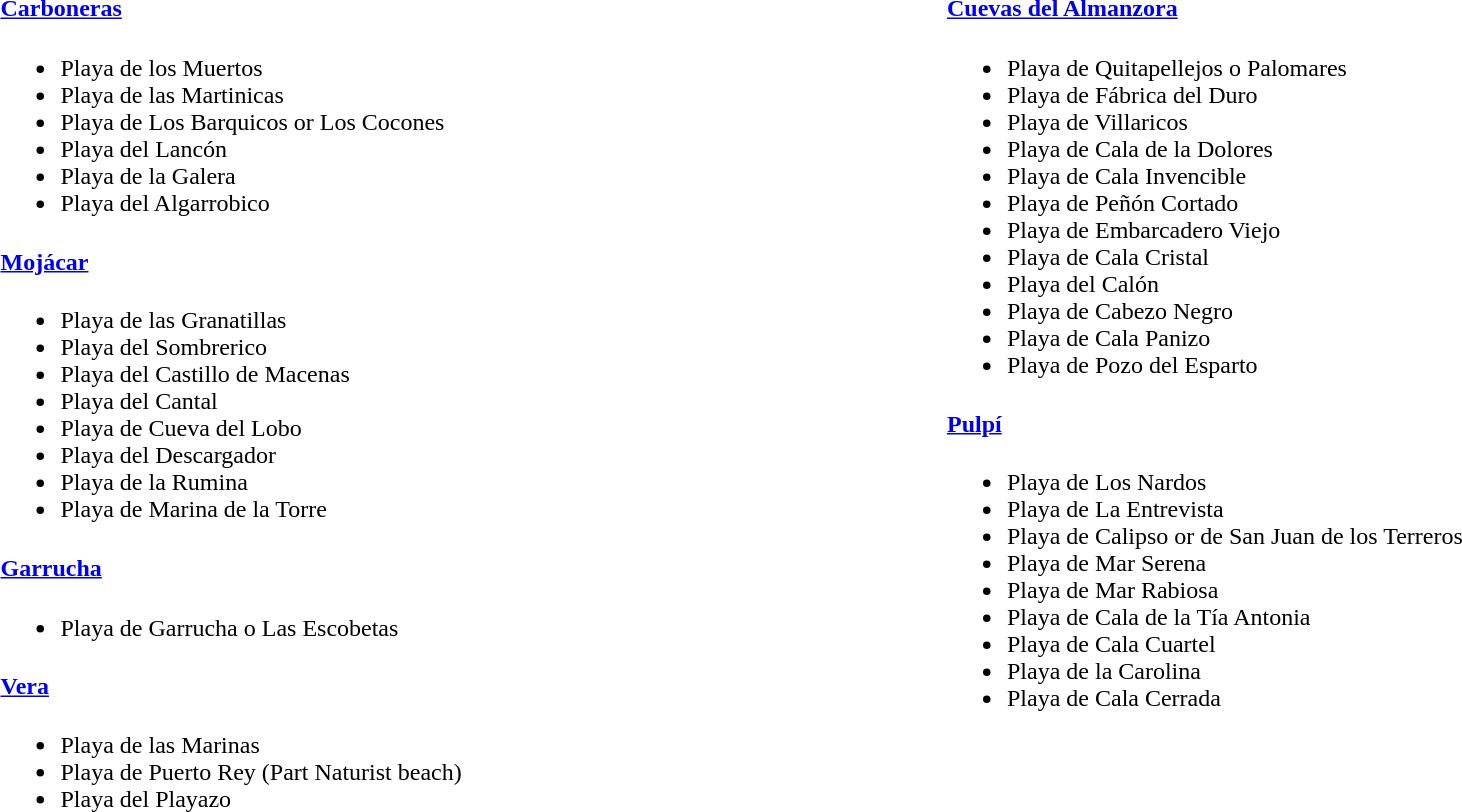<table width=100%>
<tr valign ="top">
<td width=50%><br><h4><a href='#'>Carboneras</a></h4><ul><li>Playa de los Muertos</li><li>Playa de las Martinicas</li><li>Playa de Los Barquicos or Los Cocones</li><li>Playa del Lancón</li><li>Playa de la Galera</li><li>Playa del Algarrobico</li></ul><h4><a href='#'>Mojácar</a></h4><ul><li>Playa de las Granatillas</li><li>Playa del Sombrerico</li><li>Playa del Castillo de Macenas</li><li>Playa del Cantal</li><li>Playa de Cueva del Lobo</li><li>Playa del Descargador</li><li>Playa de la Rumina</li><li>Playa de Marina de la Torre</li></ul><h4><a href='#'>Garrucha</a></h4><ul><li>Playa de Garrucha o Las Escobetas</li></ul><h4><a href='#'>Vera</a></h4><ul><li>Playa de las Marinas</li><li>Playa de Puerto Rey (Part Naturist beach)</li><li>Playa del Playazo</li></ul></td>
<td width=50%><br><h4><a href='#'>Cuevas del Almanzora</a></h4><ul><li>Playa de Quitapellejos o Palomares</li><li>Playa de Fábrica del Duro</li><li>Playa de Villaricos</li><li>Playa de Cala de la Dolores</li><li>Playa de Cala Invencible</li><li>Playa de Peñón Cortado</li><li>Playa de Embarcadero Viejo</li><li>Playa de Cala Cristal</li><li>Playa del Calón</li><li>Playa de Cabezo Negro</li><li>Playa de Cala Panizo</li><li>Playa de Pozo del Esparto</li></ul><h4><a href='#'>Pulpí</a></h4><ul><li>Playa de Los Nardos</li><li>Playa de La Entrevista</li><li>Playa de Calipso or de San Juan de los Terreros</li><li>Playa de Mar Serena</li><li>Playa de Mar Rabiosa</li><li>Playa de Cala de la Tía Antonia</li><li>Playa de Cala Cuartel</li><li>Playa de la Carolina</li><li>Playa de Cala Cerrada</li></ul></td>
</tr>
</table>
